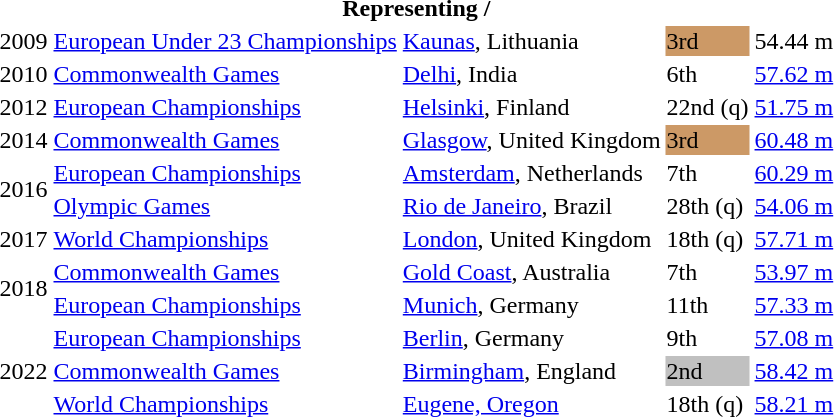<table>
<tr>
<th colspan=6>Representing  / </th>
</tr>
<tr>
<td>2009</td>
<td><a href='#'>European Under 23 Championships</a></td>
<td><a href='#'>Kaunas</a>, Lithuania</td>
<td bgcolor=cc9966>3rd</td>
<td>54.44 m</td>
</tr>
<tr>
<td>2010</td>
<td><a href='#'>Commonwealth Games</a></td>
<td><a href='#'>Delhi</a>, India</td>
<td>6th</td>
<td><a href='#'>57.62 m</a></td>
</tr>
<tr>
<td>2012</td>
<td><a href='#'>European Championships</a></td>
<td><a href='#'>Helsinki</a>, Finland</td>
<td>22nd (q)</td>
<td><a href='#'>51.75 m</a></td>
</tr>
<tr>
<td>2014</td>
<td><a href='#'>Commonwealth Games</a></td>
<td><a href='#'>Glasgow</a>, United Kingdom</td>
<td bgcolor=cc9966>3rd</td>
<td><a href='#'>60.48 m</a></td>
</tr>
<tr>
<td rowspan=2>2016</td>
<td><a href='#'>European Championships</a></td>
<td><a href='#'>Amsterdam</a>, Netherlands</td>
<td>7th</td>
<td><a href='#'>60.29 m</a></td>
</tr>
<tr>
<td><a href='#'>Olympic Games</a></td>
<td><a href='#'>Rio de Janeiro</a>, Brazil</td>
<td>28th (q)</td>
<td><a href='#'>54.06 m</a></td>
</tr>
<tr>
<td>2017</td>
<td><a href='#'>World Championships</a></td>
<td><a href='#'>London</a>, United Kingdom</td>
<td>18th (q)</td>
<td><a href='#'>57.71 m</a></td>
</tr>
<tr>
<td rowspan=2>2018</td>
<td><a href='#'>Commonwealth Games</a></td>
<td><a href='#'>Gold Coast</a>, Australia</td>
<td>7th</td>
<td><a href='#'>53.97 m</a></td>
</tr>
<tr>
<td><a href='#'>European Championships</a></td>
<td><a href='#'>Munich</a>, Germany</td>
<td>11th</td>
<td><a href='#'>57.33 m</a></td>
</tr>
<tr>
<td rowspan=3>2022</td>
<td><a href='#'>European Championships</a></td>
<td><a href='#'>Berlin</a>, Germany</td>
<td>9th</td>
<td><a href='#'>57.08 m</a></td>
</tr>
<tr>
<td><a href='#'>Commonwealth Games</a></td>
<td><a href='#'>Birmingham</a>, England</td>
<td bgcolor=silver>2nd</td>
<td><a href='#'>58.42 m</a></td>
</tr>
<tr>
<td><a href='#'>World Championships</a></td>
<td><a href='#'>Eugene, Oregon</a></td>
<td>18th (q)</td>
<td><a href='#'>58.21 m</a></td>
</tr>
</table>
